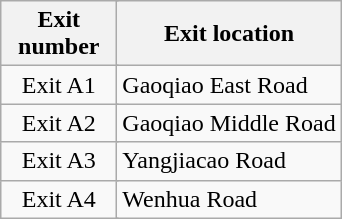<table class="wikitable">
<tr>
<th style="width:70px" colspan="2">Exit number</th>
<th>Exit location</th>
</tr>
<tr>
<td align="center" colspan="2">Exit A1</td>
<td>Gaoqiao East Road</td>
</tr>
<tr>
<td align="center" colspan="2">Exit A2</td>
<td>Gaoqiao Middle Road</td>
</tr>
<tr>
<td align="center" colspan="2">Exit A3</td>
<td>Yangjiacao Road</td>
</tr>
<tr>
<td align="center" colspan="2">Exit A4</td>
<td>Wenhua Road</td>
</tr>
</table>
